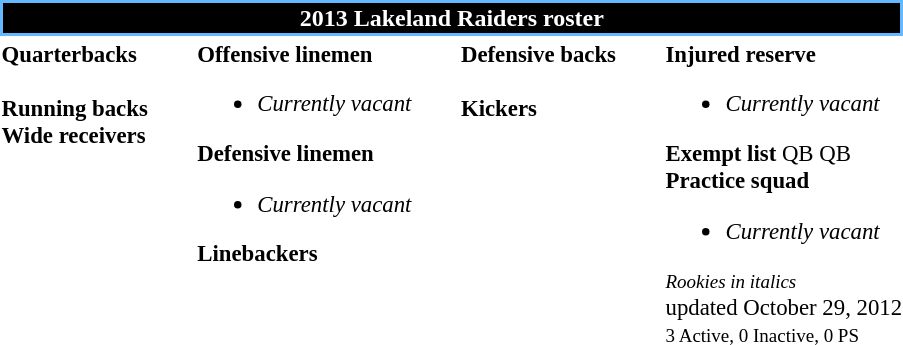<table class="toccolours" style="text-align: left;">
<tr>
<th colspan="7" style="background:#000000; border:2px solid #63B8FF; color:white; text-align:center;"><strong>2013 Lakeland Raiders roster</strong></th>
</tr>
<tr>
<td style="font-size: 95%;" valign="top"><strong>Quarterbacks</strong><br><br><strong>Running backs</strong>
<br><strong>Wide receivers</strong>



</td>
<td style="width: 25px;"></td>
<td style="font-size: 95%;" valign="top"><strong>Offensive linemen</strong><br><ul><li><em>Currently vacant</em></li></ul><strong>Defensive linemen</strong><ul><li><em>Currently vacant</em></li></ul><strong>Linebackers</strong>

</td>
<td style="width: 25px;"></td>
<td style="font-size: 95%;" valign="top"><strong>Defensive backs</strong><br>
<br><strong>Kickers</strong>
</td>
<td style="width: 25px;"></td>
<td style="font-size: 95%;" valign="top"><strong>Injured reserve</strong><br><ul><li><em>Currently vacant</em></li></ul><strong>Exempt list</strong>
 QB
 QB<br><strong>Practice squad</strong><ul><li><em>Currently vacant</em></li></ul><small><em>Rookies in italics</em></small><br>
 updated October 29, 2012<br>
<small>3 Active, 0 Inactive, 0 PS</small></td>
</tr>
<tr>
</tr>
</table>
